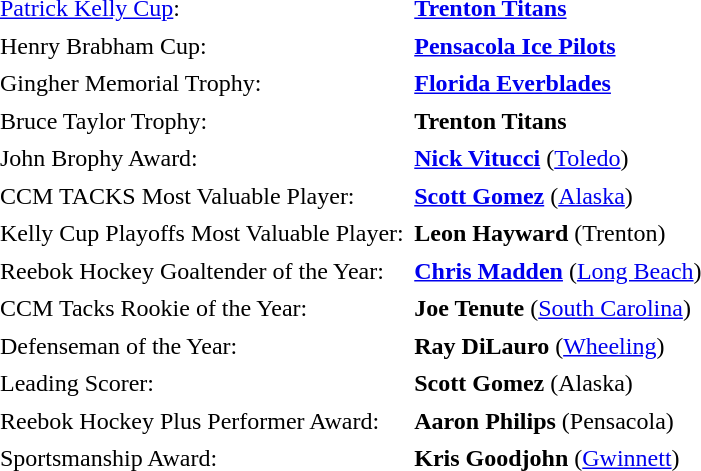<table cellpadding="3" cellspacing="1">
<tr>
<td><a href='#'>Patrick Kelly Cup</a>:</td>
<td><strong><a href='#'>Trenton Titans</a></strong></td>
</tr>
<tr>
<td>Henry Brabham Cup:</td>
<td><strong><a href='#'>Pensacola Ice Pilots</a></strong></td>
</tr>
<tr>
<td>Gingher Memorial Trophy:</td>
<td><strong><a href='#'>Florida Everblades</a></strong></td>
</tr>
<tr>
<td>Bruce Taylor Trophy:</td>
<td><strong>Trenton Titans</strong></td>
</tr>
<tr>
<td>John Brophy Award:</td>
<td><strong><a href='#'>Nick Vitucci</a></strong> (<a href='#'>Toledo</a>)</td>
</tr>
<tr>
<td>CCM TACKS Most Valuable Player:</td>
<td><strong><a href='#'>Scott Gomez</a></strong> (<a href='#'>Alaska</a>)</td>
</tr>
<tr>
<td>Kelly Cup Playoffs Most Valuable Player:</td>
<td><strong>Leon Hayward</strong> (Trenton)</td>
</tr>
<tr>
<td>Reebok Hockey Goaltender of the Year:</td>
<td><strong><a href='#'>Chris Madden</a></strong> (<a href='#'>Long Beach</a>)</td>
</tr>
<tr>
<td>CCM Tacks Rookie of the Year:</td>
<td><strong>Joe Tenute</strong> (<a href='#'>South Carolina</a>)</td>
</tr>
<tr>
<td>Defenseman of the Year:</td>
<td><strong>Ray DiLauro</strong> (<a href='#'>Wheeling</a>)</td>
</tr>
<tr>
<td>Leading Scorer:</td>
<td><strong>Scott Gomez</strong> (Alaska)</td>
</tr>
<tr>
<td>Reebok Hockey Plus Performer Award:</td>
<td><strong>Aaron Philips</strong> (Pensacola)</td>
</tr>
<tr>
<td>Sportsmanship Award:</td>
<td><strong>Kris Goodjohn</strong> (<a href='#'>Gwinnett</a>)</td>
</tr>
<tr>
</tr>
</table>
